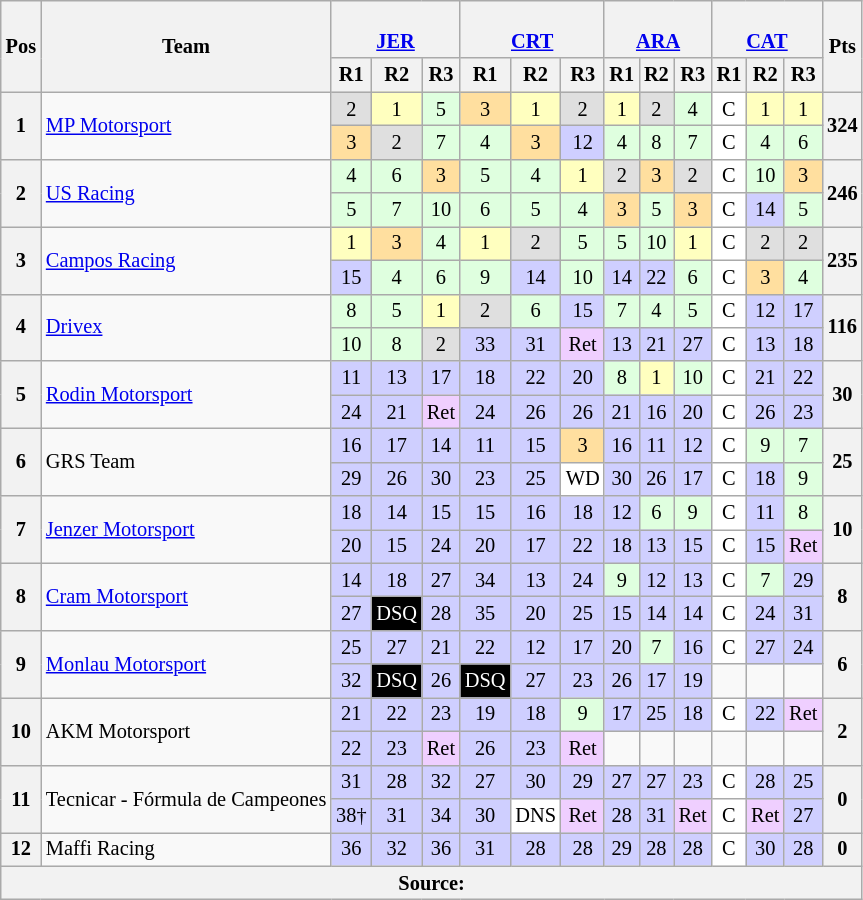<table class="wikitable" style="font-size:85%; text-align:center">
<tr>
<th rowspan="2">Pos</th>
<th rowspan="2">Team</th>
<th colspan="3"><br><a href='#'>JER</a></th>
<th colspan="3"><br><a href='#'>CRT</a></th>
<th colspan="3"><br><a href='#'>ARA</a></th>
<th colspan="3"><br><a href='#'>CAT</a></th>
<th rowspan="2">Pts</th>
</tr>
<tr>
<th>R1</th>
<th>R2</th>
<th>R3</th>
<th>R1</th>
<th>R2</th>
<th>R3</th>
<th>R1</th>
<th>R2</th>
<th>R3</th>
<th>R1</th>
<th>R2</th>
<th>R3</th>
</tr>
<tr>
<th rowspan="2">1</th>
<td rowspan="2" align="left"> <a href='#'>MP Motorsport</a></td>
<td style="background:#DFDFDF;">2</td>
<td style="background:#FFFFBF;">1</td>
<td style="background:#DFFFDF;">5</td>
<td style="background:#FFDF9F;">3</td>
<td style="background:#FFFFBF;">1</td>
<td style="background:#DFDFDF;">2</td>
<td style="background:#FFFFBF;">1</td>
<td style="background:#DFDFDF;">2</td>
<td style="background:#DFFFDF;">4</td>
<td style="background:#FFFFFF;">C</td>
<td style="background:#FFFFBF;">1</td>
<td style="background:#FFFFBF;">1</td>
<th rowspan="2">324</th>
</tr>
<tr>
<td style="background:#FFDF9F;">3</td>
<td style="background:#DFDFDF;">2</td>
<td style="background:#DFFFDF;">7</td>
<td style="background:#DFFFDF;">4</td>
<td style="background:#FFDF9F;">3</td>
<td style="background:#CFCFFF;">12</td>
<td style="background:#DFFFDF;">4</td>
<td style="background:#DFFFDF;">8</td>
<td style="background:#DFFFDF;">7</td>
<td style="background:#FFFFFF;">C</td>
<td style="background:#DFFFDF;">4</td>
<td style="background:#DFFFDF;">6</td>
</tr>
<tr>
<th rowspan="2">2</th>
<td rowspan="2" align="left"> <a href='#'>US Racing</a></td>
<td style="background:#DFFFDF;">4</td>
<td style="background:#DFFFDF;">6</td>
<td style="background:#FFDF9F;">3</td>
<td style="background:#DFFFDF;">5</td>
<td style="background:#DFFFDF;">4</td>
<td style="background:#FFFFBF;">1</td>
<td style="background:#DFDFDF;">2</td>
<td style="background:#FFDF9F;">3</td>
<td style="background:#DFDFDF;">2</td>
<td style="background:#FFFFFF;">C</td>
<td style="background:#DFFFDF;">10</td>
<td style="background:#FFDF9F;">3</td>
<th rowspan="2">246</th>
</tr>
<tr>
<td style="background:#DFFFDF;">5</td>
<td style="background:#DFFFDF;">7</td>
<td style="background:#DFFFDF;">10</td>
<td style="background:#DFFFDF;">6</td>
<td style="background:#DFFFDF;">5</td>
<td style="background:#DFFFDF;">4</td>
<td style="background:#FFDF9F;">3</td>
<td style="background:#DFFFDF;">5</td>
<td style="background:#FFDF9F;">3</td>
<td style="background:#FFFFFF;">C</td>
<td style="background:#CFCFFF;">14</td>
<td style="background:#DFFFDF;">5</td>
</tr>
<tr>
<th rowspan="2">3</th>
<td rowspan="2" align="left"> <a href='#'>Campos Racing</a></td>
<td style="background:#FFFFBF;">1</td>
<td style="background:#FFDF9F;">3</td>
<td style="background:#DFFFDF;">4</td>
<td style="background:#FFFFBF;">1</td>
<td style="background:#DFDFDF;">2</td>
<td style="background:#DFFFDF;">5</td>
<td style="background:#DFFFDF;">5</td>
<td style="background:#DFFFDF;">10</td>
<td style="background:#FFFFBF;">1</td>
<td style="background:#FFFFFF;">C</td>
<td style="background:#DFDFDF;">2</td>
<td style="background:#DFDFDF;">2</td>
<th rowspan="2">235</th>
</tr>
<tr>
<td style="background:#CFCFFF;">15</td>
<td style="background:#DFFFDF;">4</td>
<td style="background:#DFFFDF;">6</td>
<td style="background:#DFFFDF;">9</td>
<td style="background:#CFCFFF;">14</td>
<td style="background:#DFFFDF;">10</td>
<td style="background:#CFCFFF;">14</td>
<td style="background:#CFCFFF;">22</td>
<td style="background:#DFFFDF;">6</td>
<td style="background:#FFFFFF;">C</td>
<td style="background:#FFDF9F;">3</td>
<td style="background:#DFFFDF;">4</td>
</tr>
<tr>
<th rowspan="2">4</th>
<td rowspan="2" align="left"> <a href='#'>Drivex</a></td>
<td style="background:#DFFFDF;">8</td>
<td style="background:#DFFFDF;">5</td>
<td style="background:#FFFFBF;">1</td>
<td style="background:#DFDFDF;">2</td>
<td style="background:#DFFFDF;">6</td>
<td style="background:#CFCFFF;">15</td>
<td style="background:#DFFFDF;">7</td>
<td style="background:#DFFFDF;">4</td>
<td style="background:#DFFFDF;">5</td>
<td style="background:#FFFFFF;">C</td>
<td style="background:#CFCFFF;">12</td>
<td style="background:#CFCFFF;">17</td>
<th rowspan="2">116</th>
</tr>
<tr>
<td style="background:#DFFFDF;">10</td>
<td style="background:#DFFFDF;">8</td>
<td style="background:#DFDFDF;">2</td>
<td style="background:#CFCFFF;">33</td>
<td style="background:#CFCFFF;">31</td>
<td style="background:#EFCFFF;">Ret</td>
<td style="background:#CFCFFF;">13</td>
<td style="background:#CFCFFF;">21</td>
<td style="background:#CFCFFF;">27</td>
<td style="background:#FFFFFF;">C</td>
<td style="background:#CFCFFF;">13</td>
<td style="background:#CFCFFF;">18</td>
</tr>
<tr>
<th rowspan="2">5</th>
<td rowspan="2" align="left"> <a href='#'>Rodin Motorsport</a></td>
<td style="background:#CFCFFF;">11</td>
<td style="background:#CFCFFF;">13</td>
<td style="background:#CFCFFF;">17</td>
<td style="background:#CFCFFF;">18</td>
<td style="background:#CFCFFF;">22</td>
<td style="background:#CFCFFF;">20</td>
<td style="background:#DFFFDF;">8</td>
<td style="background:#FFFFBF;">1</td>
<td style="background:#DFFFDF;">10</td>
<td style="background:#FFFFFF;">C</td>
<td style="background:#CFCFFF;">21</td>
<td style="background:#CFCFFF;">22</td>
<th rowspan="2">30</th>
</tr>
<tr>
<td style="background:#CFCFFF;">24</td>
<td style="background:#CFCFFF;">21</td>
<td style="background:#EFCFFF;">Ret</td>
<td style="background:#CFCFFF;">24</td>
<td style="background:#CFCFFF;">26</td>
<td style="background:#CFCFFF;">26</td>
<td style="background:#CFCFFF;">21</td>
<td style="background:#CFCFFF;">16</td>
<td style="background:#CFCFFF;">20</td>
<td style="background:#FFFFFF;">C</td>
<td style="background:#CFCFFF;">26</td>
<td style="background:#CFCFFF;">23</td>
</tr>
<tr>
<th rowspan="2">6</th>
<td rowspan="2" align="left"> GRS Team</td>
<td style="background:#CFCFFF;">16</td>
<td style="background:#CFCFFF;">17</td>
<td style="background:#CFCFFF;">14</td>
<td style="background:#CFCFFF;">11</td>
<td style="background:#CFCFFF;">15</td>
<td style="background:#FFDF9F;">3</td>
<td style="background:#CFCFFF;">16</td>
<td style="background:#CFCFFF;">11</td>
<td style="background:#CFCFFF;">12</td>
<td style="background:#FFFFFF;">C</td>
<td style="background:#DFFFDF;">9</td>
<td style="background:#DFFFDF;">7</td>
<th rowspan="2">25</th>
</tr>
<tr>
<td style="background:#CFCFFF;">29</td>
<td style="background:#CFCFFF;">26</td>
<td style="background:#CFCFFF;">30</td>
<td style="background:#CFCFFF;">23</td>
<td style="background:#CFCFFF;">25</td>
<td style="background:#FFFFFF;">WD</td>
<td style="background:#CFCFFF;">30</td>
<td style="background:#CFCFFF;">26</td>
<td style="background:#CFCFFF;">17</td>
<td style="background:#FFFFFF;">C</td>
<td style="background:#CFCFFF;">18</td>
<td style="background:#DFFFDF;">9</td>
</tr>
<tr>
<th rowspan="2">7</th>
<td rowspan="2" align="left"> <a href='#'>Jenzer Motorsport</a></td>
<td style="background:#CFCFFF;">18</td>
<td style="background:#CFCFFF;">14</td>
<td style="background:#CFCFFF;">15</td>
<td style="background:#CFCFFF;">15</td>
<td style="background:#CFCFFF;">16</td>
<td style="background:#CFCFFF;">18</td>
<td style="background:#CFCFFF;">12</td>
<td style="background:#DFFFDF;">6</td>
<td style="background:#DFFFDF;">9</td>
<td style="background:#FFFFFF;">C</td>
<td style="background:#CFCFFF;">11</td>
<td style="background:#DFFFDF;">8</td>
<th rowspan="2">10</th>
</tr>
<tr>
<td style="background:#CFCFFF;">20</td>
<td style="background:#CFCFFF;">15</td>
<td style="background:#CFCFFF;">24</td>
<td style="background:#CFCFFF;">20</td>
<td style="background:#CFCFFF;">17</td>
<td style="background:#CFCFFF;">22</td>
<td style="background:#CFCFFF;">18</td>
<td style="background:#CFCFFF;">13</td>
<td style="background:#CFCFFF;">15</td>
<td style="background:#FFFFFF;">C</td>
<td style="background:#CFCFFF;">15</td>
<td style="background:#EFCFFF;">Ret</td>
</tr>
<tr>
<th rowspan="2">8</th>
<td rowspan="2" align="left"> <a href='#'>Cram Motorsport</a></td>
<td style="background:#CFCFFF;">14</td>
<td style="background:#CFCFFF;">18</td>
<td style="background:#CFCFFF;">27</td>
<td style="background:#CFCFFF;">34</td>
<td style="background:#CFCFFF;">13</td>
<td style="background:#CFCFFF;">24</td>
<td style="background:#DFFFDF;">9</td>
<td style="background:#CFCFFF;">12</td>
<td style="background:#CFCFFF;">13</td>
<td style="background:#FFFFFF;">C</td>
<td style="background:#DFFFDF;">7</td>
<td style="background:#CFCFFF;">29</td>
<th rowspan="2">8</th>
</tr>
<tr>
<td style="background:#CFCFFF;">27</td>
<td style="background:#000000;color:white">DSQ</td>
<td style="background:#CFCFFF;">28</td>
<td style="background:#CFCFFF;">35</td>
<td style="background:#CFCFFF;">20</td>
<td style="background:#CFCFFF;">25</td>
<td style="background:#CFCFFF;">15</td>
<td style="background:#CFCFFF;">14</td>
<td style="background:#CFCFFF;">14</td>
<td style="background:#FFFFFF;">C</td>
<td style="background:#CFCFFF;">24</td>
<td style="background:#CFCFFF;">31</td>
</tr>
<tr>
<th rowspan="2">9</th>
<td rowspan="2" align="left"> <a href='#'>Monlau Motorsport</a></td>
<td style="background:#CFCFFF;">25</td>
<td style="background:#CFCFFF;">27</td>
<td style="background:#CFCFFF;">21</td>
<td style="background:#CFCFFF;">22</td>
<td style="background:#CFCFFF;">12</td>
<td style="background:#CFCFFF;">17</td>
<td style="background:#CFCFFF;">20</td>
<td style="background:#DFFFDF;">7</td>
<td style="background:#CFCFFF;">16</td>
<td style="background:#FFFFFF;">C</td>
<td style="background:#CFCFFF;">27</td>
<td style="background:#CFCFFF;">24</td>
<th rowspan="2">6</th>
</tr>
<tr>
<td style="background:#CFCFFF;">32</td>
<td style="background:#000000;color:white">DSQ</td>
<td style="background:#CFCFFF;">26</td>
<td style="background:#000000;color:white">DSQ</td>
<td style="background:#CFCFFF;">27</td>
<td style="background:#CFCFFF;">23</td>
<td style="background:#CFCFFF;">26</td>
<td style="background:#CFCFFF;">17</td>
<td style="background:#CFCFFF;">19</td>
<td></td>
<td></td>
<td></td>
</tr>
<tr>
<th rowspan="2">10</th>
<td rowspan="2" align="left"> AKM Motorsport</td>
<td style="background:#CFCFFF;">21</td>
<td style="background:#CFCFFF;">22</td>
<td style="background:#CFCFFF;">23</td>
<td style="background:#CFCFFF;">19</td>
<td style="background:#CFCFFF;">18</td>
<td style="background:#DFFFDF;">9</td>
<td style="background:#CFCFFF;">17</td>
<td style="background:#CFCFFF;">25</td>
<td style="background:#CFCFFF;">18</td>
<td style="background:#FFFFFF;">C</td>
<td style="background:#CFCFFF;">22</td>
<td style="background:#EFCFFF;">Ret</td>
<th rowspan="2">2</th>
</tr>
<tr>
<td style="background:#CFCFFF;">22</td>
<td style="background:#CFCFFF;">23</td>
<td style="background:#EFCFFF;">Ret</td>
<td style="background:#CFCFFF;">26</td>
<td style="background:#CFCFFF;">23</td>
<td style="background:#EFCFFF;">Ret</td>
<td></td>
<td></td>
<td></td>
<td></td>
<td></td>
<td></td>
</tr>
<tr>
<th rowspan="2">11</th>
<td rowspan="2" align="left" nowrap> Tecnicar - Fórmula de Campeones</td>
<td style="background:#CFCFFF;">31</td>
<td style="background:#CFCFFF;">28</td>
<td style="background:#CFCFFF;">32</td>
<td style="background:#CFCFFF;">27</td>
<td style="background:#CFCFFF;">30</td>
<td style="background:#CFCFFF;">29</td>
<td style="background:#CFCFFF;">27</td>
<td style="background:#CFCFFF;">27</td>
<td style="background:#CFCFFF;">23</td>
<td style="background:#FFFFFF;">C</td>
<td style="background:#CFCFFF;">28</td>
<td style="background:#CFCFFF;">25</td>
<th rowspan="2">0</th>
</tr>
<tr>
<td style="background:#CFCFFF;">38†</td>
<td style="background:#CFCFFF;">31</td>
<td style="background:#CFCFFF;">34</td>
<td style="background:#CFCFFF;">30</td>
<td style="background:#FFFFFF;">DNS</td>
<td style="background:#EFCFFF;">Ret</td>
<td style="background:#CFCFFF;">28</td>
<td style="background:#CFCFFF;">31</td>
<td style="background:#EFCFFF;">Ret</td>
<td style="background:#FFFFFF;">C</td>
<td style="background:#EFCFFF;">Ret</td>
<td style="background:#CFCFFF;">27</td>
</tr>
<tr>
<th>12</th>
<td align="left"> Maffi Racing</td>
<td style="background:#CFCFFF;">36</td>
<td style="background:#CFCFFF;">32</td>
<td style="background:#CFCFFF;">36</td>
<td style="background:#CFCFFF;">31</td>
<td style="background:#CFCFFF;">28</td>
<td style="background:#CFCFFF;">28</td>
<td style="background:#CFCFFF;">29</td>
<td style="background:#CFCFFF;">28</td>
<td style="background:#CFCFFF;">28</td>
<td style="background:#FFFFFF;">C</td>
<td style="background:#CFCFFF;">30</td>
<td style="background:#CFCFFF;">28</td>
<th>0</th>
</tr>
<tr>
<th colspan="15">Source:</th>
</tr>
</table>
